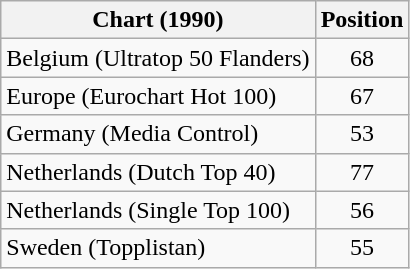<table class="wikitable sortable">
<tr>
<th>Chart (1990)</th>
<th>Position</th>
</tr>
<tr>
<td>Belgium (Ultratop 50 Flanders)</td>
<td align="center">68</td>
</tr>
<tr>
<td>Europe (Eurochart Hot 100)</td>
<td align="center">67</td>
</tr>
<tr>
<td>Germany (Media Control)</td>
<td align="center">53</td>
</tr>
<tr>
<td>Netherlands (Dutch Top 40)</td>
<td align="center">77</td>
</tr>
<tr>
<td>Netherlands (Single Top 100)</td>
<td align="center">56</td>
</tr>
<tr>
<td>Sweden (Topplistan)</td>
<td align="center">55</td>
</tr>
</table>
